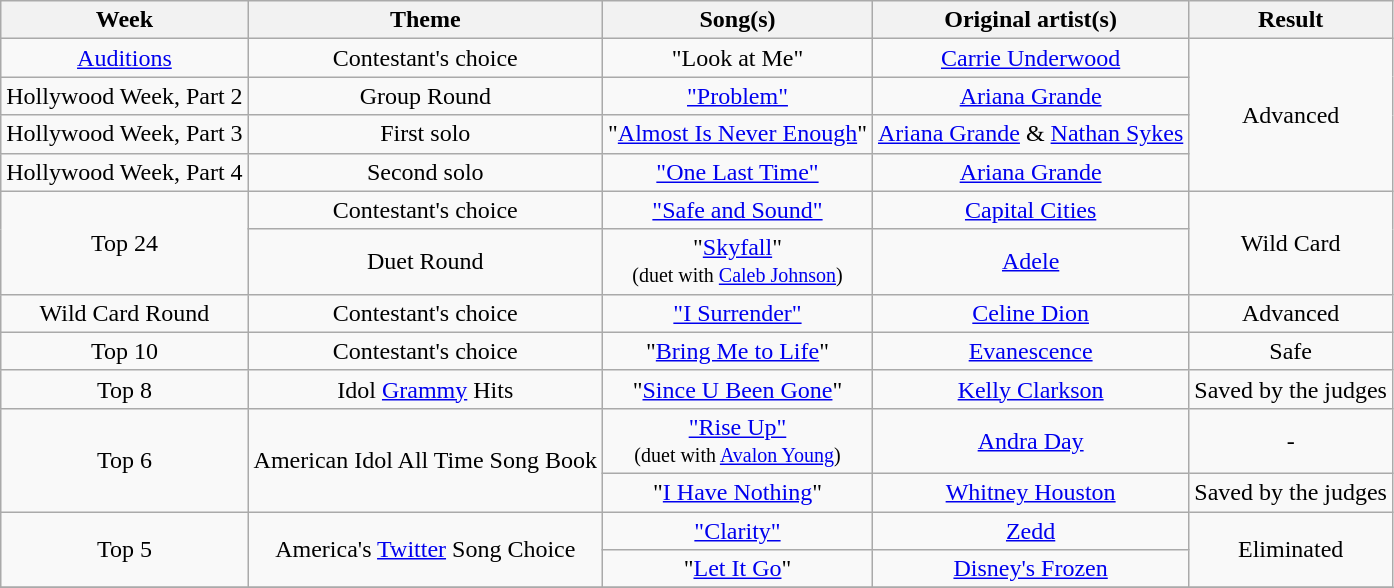<table class="sortable wikitable" style="text-align: center;">
<tr>
<th scope="col">Week</th>
<th scope="col">Theme</th>
<th scope="col">Song(s)</th>
<th scope="col">Original artist(s)</th>
<th scope="col">Result</th>
</tr>
<tr>
<td><a href='#'>Auditions</a></td>
<td>Contestant's choice</td>
<td>"Look at Me"</td>
<td><a href='#'>Carrie Underwood</a></td>
<td rowspan="4">Advanced</td>
</tr>
<tr>
<td>Hollywood Week, Part 2</td>
<td>Group Round</td>
<td><a href='#'>"Problem"</a></td>
<td><a href='#'>Ariana Grande</a></td>
</tr>
<tr>
<td>Hollywood Week, Part 3</td>
<td>First solo</td>
<td>"<a href='#'>Almost Is Never Enough</a>"</td>
<td><a href='#'>Ariana Grande</a> & <a href='#'>Nathan Sykes</a></td>
</tr>
<tr>
<td>Hollywood Week, Part 4</td>
<td>Second solo</td>
<td><a href='#'>"One Last Time"</a></td>
<td><a href='#'>Ariana Grande</a></td>
</tr>
<tr>
<td rowspan="2">Top 24</td>
<td>Contestant's choice</td>
<td><a href='#'>"Safe and Sound"</a></td>
<td><a href='#'>Capital Cities</a></td>
<td rowspan="2">Wild Card</td>
</tr>
<tr>
<td>Duet Round</td>
<td>"<a href='#'>Skyfall</a>" <br><small>(duet with <a href='#'>Caleb Johnson</a>)</small></td>
<td><a href='#'>Adele</a></td>
</tr>
<tr>
<td>Wild Card Round</td>
<td>Contestant's choice</td>
<td><a href='#'>"I Surrender"</a></td>
<td><a href='#'>Celine Dion</a></td>
<td>Advanced</td>
</tr>
<tr>
<td>Top 10</td>
<td>Contestant's choice</td>
<td>"<a href='#'>Bring Me to Life</a>"</td>
<td><a href='#'>Evanescence</a></td>
<td>Safe</td>
</tr>
<tr>
<td>Top 8</td>
<td>Idol <a href='#'>Grammy</a> Hits</td>
<td>"<a href='#'>Since U Been Gone</a>"</td>
<td><a href='#'>Kelly Clarkson</a></td>
<td>Saved by the judges</td>
</tr>
<tr>
<td rowspan="2">Top 6</td>
<td rowspan="2">American Idol All Time Song Book</td>
<td><a href='#'>"Rise Up"</a> <br><small>(duet with <a href='#'>Avalon Young</a>)</small></td>
<td><a href='#'>Andra Day</a></td>
<td>-</td>
</tr>
<tr>
<td>"<a href='#'>I Have Nothing</a>"</td>
<td><a href='#'>Whitney Houston</a></td>
<td>Saved by the judges</td>
</tr>
<tr>
<td rowspan="2">Top 5</td>
<td rowspan="2">America's <a href='#'>Twitter</a> Song Choice</td>
<td><a href='#'>"Clarity"</a></td>
<td><a href='#'>Zedd</a></td>
<td rowspan="2">Eliminated</td>
</tr>
<tr>
<td>"<a href='#'>Let It Go</a>"</td>
<td><a href='#'>Disney's Frozen</a></td>
</tr>
<tr>
</tr>
</table>
